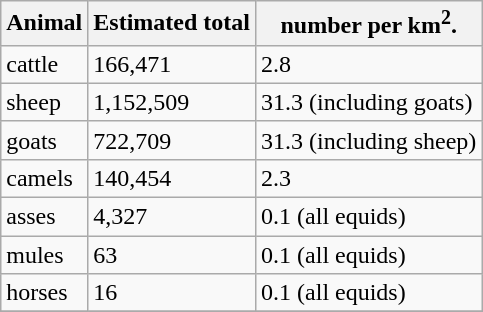<table align="center" class="wikitable">
<tr>
<th>Animal</th>
<th>Estimated total</th>
<th>number per km<sup>2</sup>.</th>
</tr>
<tr>
<td>cattle</td>
<td>166,471</td>
<td>2.8</td>
</tr>
<tr>
<td>sheep</td>
<td>1,152,509</td>
<td>31.3 (including goats)</td>
</tr>
<tr>
<td>goats</td>
<td>722,709</td>
<td>31.3 (including sheep)</td>
</tr>
<tr>
<td>camels</td>
<td>140,454</td>
<td>2.3</td>
</tr>
<tr>
<td>asses</td>
<td>4,327</td>
<td>0.1 (all equids)</td>
</tr>
<tr>
<td>mules</td>
<td>63</td>
<td>0.1 (all equids)</td>
</tr>
<tr>
<td>horses</td>
<td>16</td>
<td>0.1 (all equids)</td>
</tr>
<tr>
</tr>
</table>
